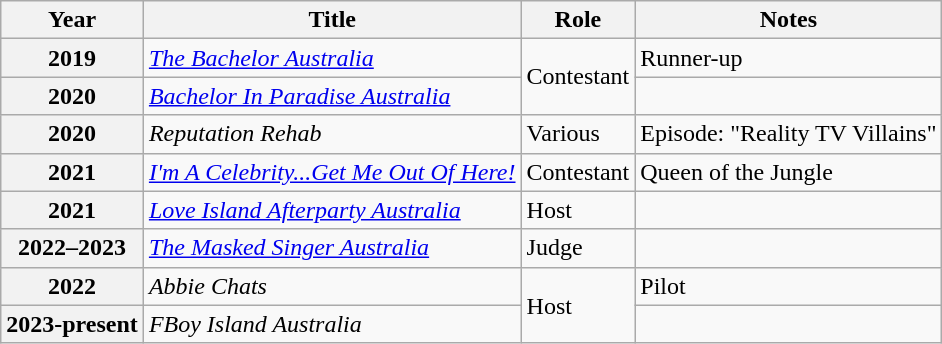<table class="wikitable plainrowheaders sortable">
<tr>
<th scope="col">Year</th>
<th scope="col">Title</th>
<th scope="col">Role</th>
<th scope="col" class="unsortable">Notes</th>
</tr>
<tr>
<th scope="row">2019</th>
<td><em><a href='#'>The Bachelor Australia</a></em></td>
<td rowspan="2">Contestant</td>
<td>Runner-up</td>
</tr>
<tr>
<th scope="row">2020</th>
<td><em><a href='#'>Bachelor In Paradise Australia</a></em></td>
<td></td>
</tr>
<tr>
<th scope="row">2020</th>
<td><em>Reputation Rehab</em></td>
<td>Various</td>
<td>Episode: "Reality TV Villains"</td>
</tr>
<tr>
<th scope="row">2021</th>
<td><em><a href='#'>I'm A Celebrity...Get Me Out Of Here!</a></em></td>
<td>Contestant</td>
<td>Queen of the Jungle</td>
</tr>
<tr>
<th scope="row">2021</th>
<td><em><a href='#'>Love Island Afterparty Australia</a></em></td>
<td>Host</td>
<td></td>
</tr>
<tr>
<th scope="row">2022–2023</th>
<td><em><a href='#'>The Masked Singer Australia</a></em></td>
<td>Judge</td>
<td></td>
</tr>
<tr>
<th scope="row">2022</th>
<td><em>Abbie Chats</em></td>
<td rowspan="2">Host</td>
<td>Pilot</td>
</tr>
<tr>
<th scope="row">2023-present</th>
<td><em>FBoy Island Australia</em></td>
<td></td>
</tr>
</table>
